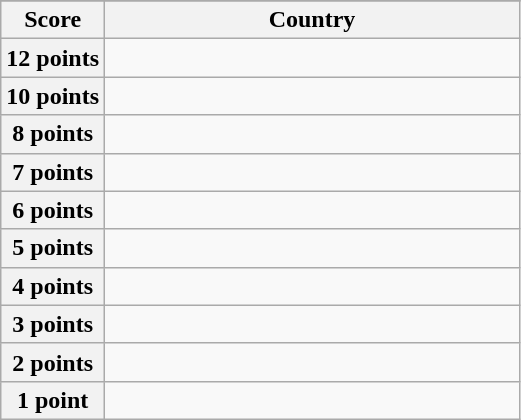<table class="wikitable">
<tr>
</tr>
<tr>
<th scope="col" width="20%">Score</th>
<th scope="col">Country</th>
</tr>
<tr>
<th scope="row">12 points</th>
<td></td>
</tr>
<tr>
<th scope="row">10 points</th>
<td></td>
</tr>
<tr>
<th scope="row">8 points</th>
<td></td>
</tr>
<tr>
<th scope="row">7 points</th>
<td></td>
</tr>
<tr>
<th scope="row">6 points</th>
<td></td>
</tr>
<tr>
<th scope="row">5 points</th>
<td></td>
</tr>
<tr>
<th scope="row">4 points</th>
<td></td>
</tr>
<tr>
<th scope="row">3 points</th>
<td></td>
</tr>
<tr>
<th scope="row">2 points</th>
<td></td>
</tr>
<tr>
<th scope="row">1 point</th>
<td></td>
</tr>
</table>
